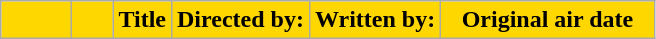<table class=wikitable style="background:#FFFFFF">
<tr>
<th style="background:#FFD700; width:40px"></th>
<th style="background:#FFD700; width:20px"></th>
<th style="background:#FFD700">Title</th>
<th style="background:#FFD700">Directed by:</th>
<th style="background:#FFD700">Written by:</th>
<th style="background:#FFD700; width:135px">Original air date<br>














</th>
</tr>
</table>
